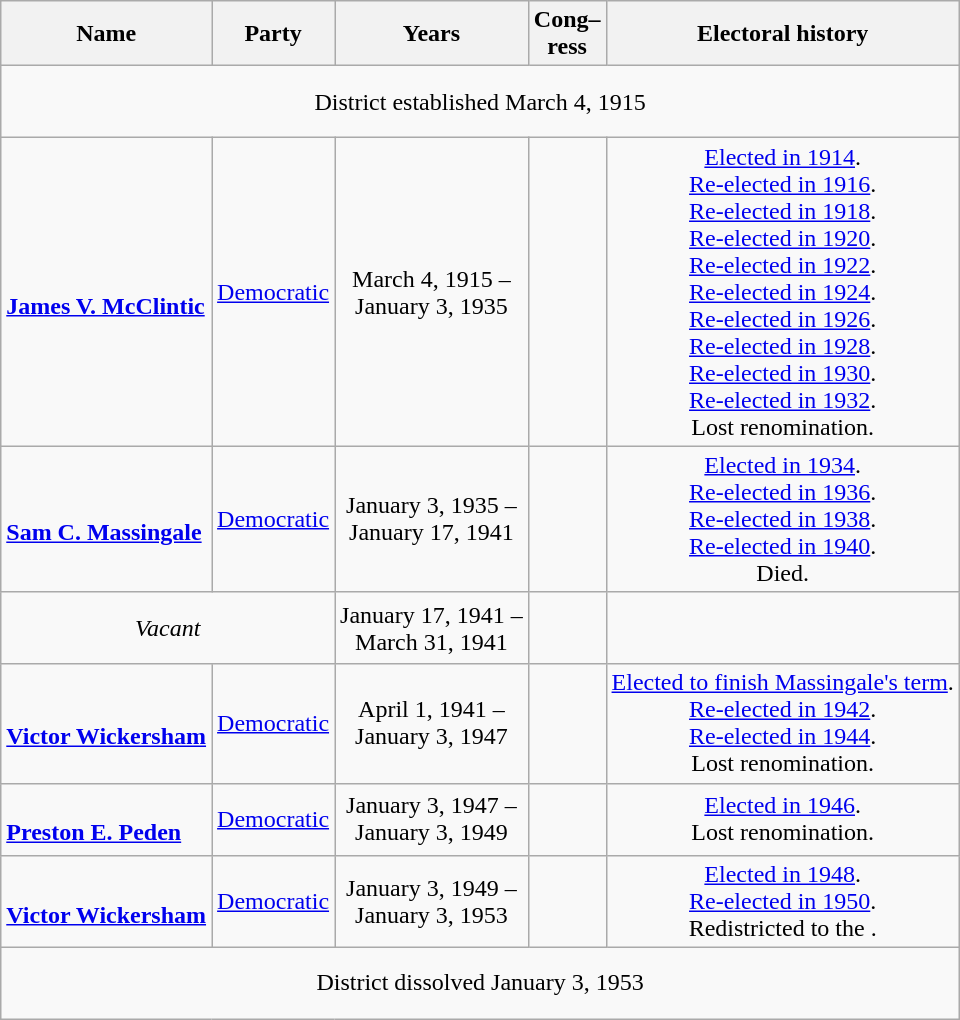<table class=wikitable style="text-align: center">
<tr>
<th>Name</th>
<th>Party</th>
<th>Years</th>
<th>Cong–<br>ress</th>
<th>Electoral history</th>
</tr>
<tr style="height:3em">
<td colspan=5>District established March 4, 1915</td>
</tr>
<tr style="height:3em">
<td align=left><br><strong><a href='#'>James V. McClintic</a></strong><br></td>
<td><a href='#'>Democratic</a></td>
<td nowrap>March 4, 1915 –<br>January 3, 1935</td>
<td></td>
<td><a href='#'>Elected in 1914</a>.<br><a href='#'>Re-elected in 1916</a>.<br><a href='#'>Re-elected in 1918</a>.<br><a href='#'>Re-elected in 1920</a>.<br><a href='#'>Re-elected in 1922</a>.<br><a href='#'>Re-elected in 1924</a>.<br><a href='#'>Re-elected in 1926</a>.<br><a href='#'>Re-elected in 1928</a>.<br><a href='#'>Re-elected in 1930</a>.<br><a href='#'>Re-elected in 1932</a>.<br>Lost renomination.</td>
</tr>
<tr style="height:3em">
<td align=left><br><strong><a href='#'>Sam C. Massingale</a></strong><br></td>
<td><a href='#'>Democratic</a></td>
<td nowrap>January 3, 1935 –<br>January 17, 1941</td>
<td></td>
<td><a href='#'>Elected in 1934</a>.<br><a href='#'>Re-elected in 1936</a>.<br><a href='#'>Re-elected in 1938</a>.<br><a href='#'>Re-elected in 1940</a>.<br>Died.</td>
</tr>
<tr style="height:3em">
<td colspan=2><em>Vacant</em></td>
<td nowrap>January 17, 1941 –<br>March 31, 1941</td>
<td></td>
<td></td>
</tr>
<tr style="height:3em">
<td align=left><br><strong><a href='#'>Victor Wickersham</a></strong><br></td>
<td><a href='#'>Democratic</a></td>
<td nowrap>April 1, 1941 –<br>January 3, 1947</td>
<td></td>
<td><a href='#'>Elected to finish Massingale's term</a>.<br><a href='#'>Re-elected in 1942</a>.<br><a href='#'>Re-elected in 1944</a>.<br>Lost renomination.</td>
</tr>
<tr style="height:3em">
<td align=left><br><strong><a href='#'>Preston E. Peden</a></strong><br></td>
<td><a href='#'>Democratic</a></td>
<td nowrap>January 3, 1947 –<br>January 3, 1949</td>
<td></td>
<td><a href='#'>Elected in 1946</a>.<br>Lost renomination.</td>
</tr>
<tr style="height:3em">
<td align=left><br><strong><a href='#'>Victor Wickersham</a></strong><br></td>
<td><a href='#'>Democratic</a></td>
<td nowrap>January 3, 1949 –<br>January 3, 1953</td>
<td></td>
<td><a href='#'>Elected in 1948</a>.<br><a href='#'>Re-elected in 1950</a>.<br>Redistricted to the .</td>
</tr>
<tr style="height:3em">
<td colspan=6>District dissolved January 3, 1953</td>
</tr>
</table>
